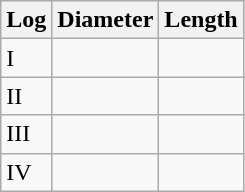<table class="wikitable sortable">
<tr>
<th>Log</th>
<th>Diameter</th>
<th>Length</th>
</tr>
<tr>
<td>I</td>
<td></td>
<td></td>
</tr>
<tr>
<td>II</td>
<td></td>
<td></td>
</tr>
<tr>
<td>III</td>
<td></td>
<td></td>
</tr>
<tr>
<td>IV</td>
<td></td>
<td></td>
</tr>
</table>
